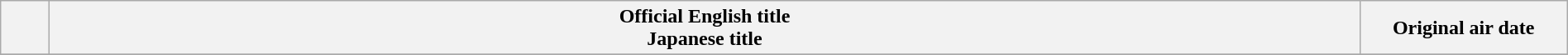<table class="wikitable" style="width:100%; margin:auto; background:#FFF;">
<tr>
<th style="width:2em;"></th>
<th>Official English title<br>Japanese title</th>
<th style="width:10em;">Original air date</th>
</tr>
<tr>
</tr>
</table>
